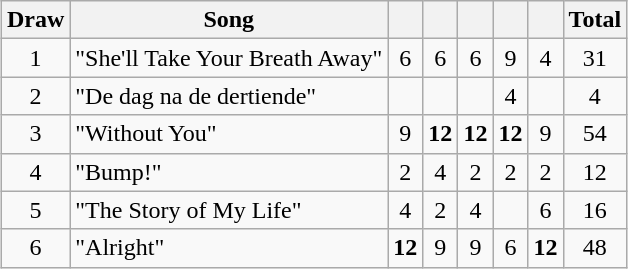<table class="wikitable plainrowheaders" style="margin: 1em auto 1em auto; text-align:center;">
<tr>
<th>Draw</th>
<th>Song</th>
<th></th>
<th></th>
<th></th>
<th></th>
<th></th>
<th>Total</th>
</tr>
<tr>
<td>1</td>
<td align="left">"She'll Take Your Breath Away"</td>
<td>6</td>
<td>6</td>
<td>6</td>
<td>9</td>
<td>4</td>
<td>31</td>
</tr>
<tr>
<td>2</td>
<td align="left">"De dag na de dertiende"</td>
<td></td>
<td></td>
<td></td>
<td>4</td>
<td></td>
<td>4</td>
</tr>
<tr>
<td>3</td>
<td align="left">"Without You"</td>
<td>9</td>
<td><strong>12</strong></td>
<td><strong>12</strong></td>
<td><strong>12</strong></td>
<td>9</td>
<td>54</td>
</tr>
<tr>
<td>4</td>
<td align="left">"Bump!"</td>
<td>2</td>
<td>4</td>
<td>2</td>
<td>2</td>
<td>2</td>
<td>12</td>
</tr>
<tr>
<td>5</td>
<td align="left">"The Story of My Life"</td>
<td>4</td>
<td>2</td>
<td>4</td>
<td></td>
<td>6</td>
<td>16</td>
</tr>
<tr>
<td>6</td>
<td align="left">"Alright"</td>
<td><strong>12</strong></td>
<td>9</td>
<td>9</td>
<td>6</td>
<td><strong>12</strong></td>
<td>48</td>
</tr>
</table>
